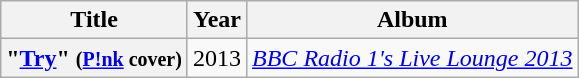<table class="wikitable plainrowheaders">
<tr>
<th>Title</th>
<th>Year</th>
<th>Album</th>
</tr>
<tr>
<th scope="row">"<a href='#'>Try</a>" <small>(<a href='#'>P!nk</a> cover)</small></th>
<td>2013</td>
<td><em><a href='#'>BBC Radio 1's Live Lounge 2013</a></em></td>
</tr>
</table>
